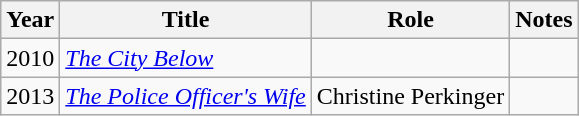<table class="wikitable sortable">
<tr>
<th>Year</th>
<th>Title</th>
<th>Role</th>
<th class="unsortable">Notes</th>
</tr>
<tr>
<td>2010</td>
<td><em><a href='#'>The City Below</a></em></td>
<td></td>
<td></td>
</tr>
<tr>
<td>2013</td>
<td><em><a href='#'>The Police Officer's Wife</a></em></td>
<td>Christine Perkinger</td>
<td></td>
</tr>
</table>
